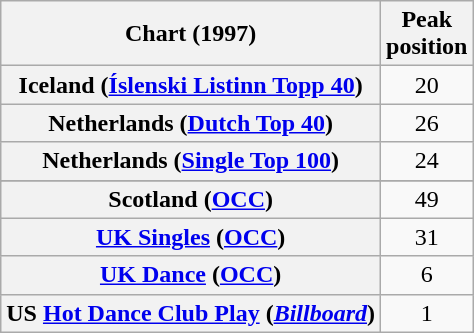<table class="wikitable sortable plainrowheaders" style="text-align:center">
<tr>
<th scope="col">Chart (1997)</th>
<th scope="col">Peak<br>position</th>
</tr>
<tr>
<th scope="row">Iceland (<a href='#'>Íslenski Listinn Topp 40</a>)</th>
<td>20</td>
</tr>
<tr>
<th scope="row">Netherlands (<a href='#'>Dutch Top 40</a>)</th>
<td>26</td>
</tr>
<tr>
<th scope="row">Netherlands (<a href='#'>Single Top 100</a>)</th>
<td>24</td>
</tr>
<tr>
</tr>
<tr>
<th scope="row">Scotland (<a href='#'>OCC</a>)</th>
<td>49</td>
</tr>
<tr>
<th scope="row"><a href='#'>UK Singles</a> (<a href='#'>OCC</a>)</th>
<td>31</td>
</tr>
<tr>
<th scope="row"><a href='#'>UK Dance</a> (<a href='#'>OCC</a>)</th>
<td>6</td>
</tr>
<tr>
<th scope="row">US <a href='#'>Hot Dance Club Play</a> (<em><a href='#'>Billboard</a></em>)</th>
<td>1</td>
</tr>
</table>
